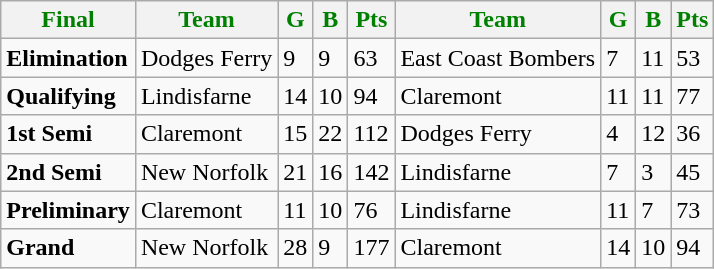<table class="wikitable">
<tr>
<th style="color:green">Final</th>
<th style="color:green">Team</th>
<th style="color:green">G</th>
<th style="color:green">B</th>
<th style="color:green">Pts</th>
<th style="color:green">Team</th>
<th style="color:green">G</th>
<th style="color:green">B</th>
<th style="color:green">Pts</th>
</tr>
<tr>
<td><strong>Elimination</strong></td>
<td>Dodges Ferry</td>
<td>9</td>
<td>9</td>
<td>63</td>
<td>East Coast Bombers</td>
<td>7</td>
<td>11</td>
<td>53</td>
</tr>
<tr>
<td><strong>Qualifying</strong></td>
<td>Lindisfarne</td>
<td>14</td>
<td>10</td>
<td>94</td>
<td>Claremont</td>
<td>11</td>
<td>11</td>
<td>77</td>
</tr>
<tr>
<td><strong>1st Semi</strong></td>
<td>Claremont</td>
<td>15</td>
<td>22</td>
<td>112</td>
<td>Dodges Ferry</td>
<td>4</td>
<td>12</td>
<td>36</td>
</tr>
<tr>
<td><strong>2nd Semi</strong></td>
<td>New Norfolk</td>
<td>21</td>
<td>16</td>
<td>142</td>
<td>Lindisfarne</td>
<td>7</td>
<td>3</td>
<td>45</td>
</tr>
<tr>
<td><strong>Preliminary</strong></td>
<td>Claremont</td>
<td>11</td>
<td>10</td>
<td>76</td>
<td>Lindisfarne</td>
<td>11</td>
<td>7</td>
<td>73</td>
</tr>
<tr>
<td><strong>Grand</strong></td>
<td>New Norfolk</td>
<td>28</td>
<td>9</td>
<td>177</td>
<td>Claremont</td>
<td>14</td>
<td>10</td>
<td>94</td>
</tr>
</table>
